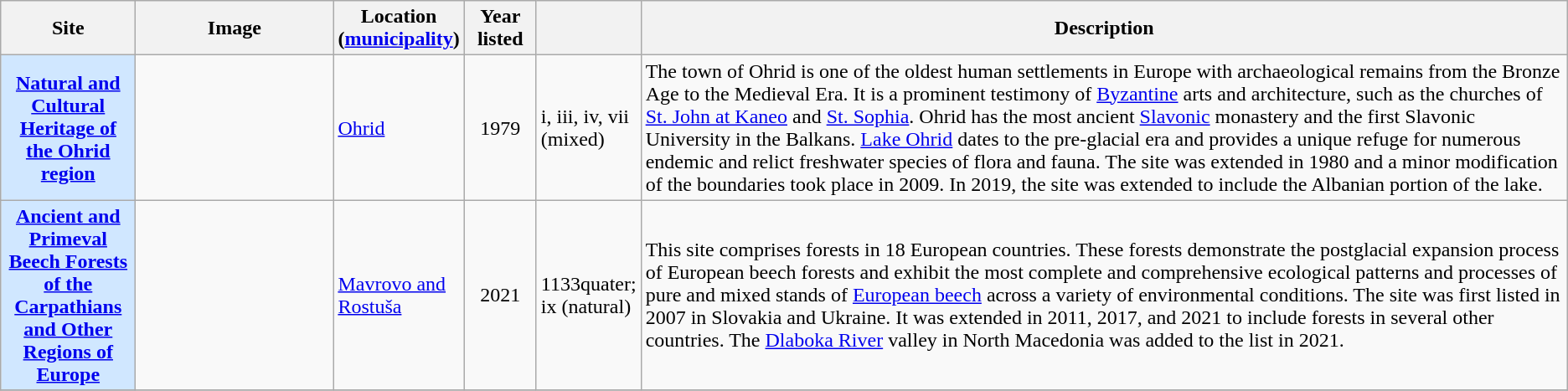<table class="wikitable plainrowheaders">
<tr>
<th style="width:100px;" scope="col">Site</th>
<th class="unsortable" style="width:150px;" scope="col">Image</th>
<th style="width:80px;" scope="col">Location (<a href='#'>municipality</a>)</th>
<th style="width:50px;" scope="col">Year listed</th>
<th style="width:60px;" scope="col" data-sort-type="number"></th>
<th scope="col" class="unsortable">Description</th>
</tr>
<tr>
<th scope="row" style="background:#D0E7FF;"><a href='#'>Natural and Cultural Heritage of the Ohrid region</a></th>
<td align=center></td>
<td><a href='#'>Ohrid</a></td>
<td align=center>1979</td>
<td>i, iii, iv, vii (mixed)</td>
<td>The town of Ohrid is one of the oldest human settlements in Europe with archaeological remains from the Bronze Age to the Medieval Era. It is a prominent testimony of <a href='#'>Byzantine</a> arts and architecture, such as the churches of <a href='#'>St. John at Kaneo</a> and <a href='#'>St. Sophia</a>. Ohrid has the most ancient <a href='#'>Slavonic</a> monastery and the first Slavonic University in the Balkans. <a href='#'>Lake Ohrid</a> dates to the pre-glacial era and provides a unique refuge for numerous endemic and relict freshwater species of flora and fauna. The site was extended in 1980 and a minor modification of the boundaries took place in 2009. In 2019, the site was extended to include the Albanian portion of the lake.</td>
</tr>
<tr>
<th scope="row" style="background:#D0E7FF;"><a href='#'>Ancient and Primeval Beech Forests of the Carpathians and Other Regions of Europe</a></th>
<td align=center></td>
<td><a href='#'>Mavrovo and Rostuša</a></td>
<td align=center>2021</td>
<td>1133quater; ix (natural)</td>
<td>This site comprises forests in 18 European countries. These forests demonstrate the postglacial expansion process of European beech forests and exhibit the most complete and comprehensive ecological patterns and processes of pure and mixed stands of <a href='#'>European beech</a> across a variety of environmental conditions. The site was first listed in 2007 in Slovakia and Ukraine. It was extended in 2011, 2017, and 2021 to include forests in several other countries. The <a href='#'>Dlaboka River</a> valley in North Macedonia was added to the list in 2021.</td>
</tr>
<tr>
</tr>
</table>
